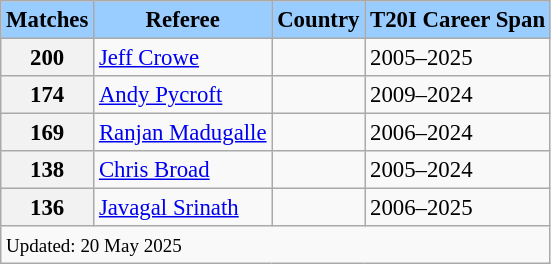<table class="wikitable sortable defaultcenter" style="font-size: 95%">
<tr>
<th style="background-color:#9cf;" scope="col">Matches</th>
<th style="background-color:#9cf;" scope="col">Referee</th>
<th style="background-color:#9cf;" scope="col">Country</th>
<th style="background-color:#9cf;" scope="col">T20I Career Span</th>
</tr>
<tr>
<th scope="row">200</th>
<td><a href='#'>Jeff Crowe</a></td>
<td></td>
<td>2005–2025</td>
</tr>
<tr>
<th scope="row">174</th>
<td><a href='#'>Andy Pycroft</a></td>
<td></td>
<td>2009–2024</td>
</tr>
<tr>
<th scope="row">169</th>
<td><a href='#'>Ranjan Madugalle</a></td>
<td></td>
<td>2006–2024</td>
</tr>
<tr>
<th scope="row">138</th>
<td><a href='#'>Chris Broad</a></td>
<td></td>
<td>2005–2024</td>
</tr>
<tr>
<th scope="row">136</th>
<td><a href='#'>Javagal Srinath</a></td>
<td></td>
<td>2006–2025</td>
</tr>
<tr class="sortbottom">
<td scope="row" colspan=4 style="text-align:left;"><small>Updated: 20 May 2025</small></td>
</tr>
</table>
